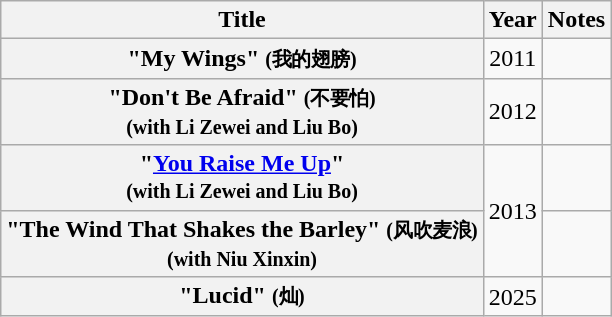<table class="wikitable plainrowheaders" style="text-align:center;">
<tr>
<th scope="col">Title</th>
<th scope="col">Year</th>
<th scope="col">Notes</th>
</tr>
<tr>
<th scope="row">"My Wings" <small>(我的翅膀)</small></th>
<td> 2011</td>
<td></td>
</tr>
<tr>
<th scope="row">"Don't Be Afraid" <small>(不要怕)</small><br><small>(with Li Zewei and Liu Bo)</small></th>
<td>2012</td>
<td></td>
</tr>
<tr>
<th scope="row">"<a href='#'>You Raise Me Up</a>"<br><small>(with Li Zewei and Liu Bo)</small></th>
<td rowspan="2">2013</td>
<td></td>
</tr>
<tr>
<th scope="row">"The Wind That Shakes the Barley" <small>(风吹麦浪)</small><br><small>(with Niu Xinxin)</small></th>
<td></td>
</tr>
<tr>
<th scope="row">"Lucid" <small>(灿)</small></th>
<td>2025</td>
<td></td>
</tr>
</table>
